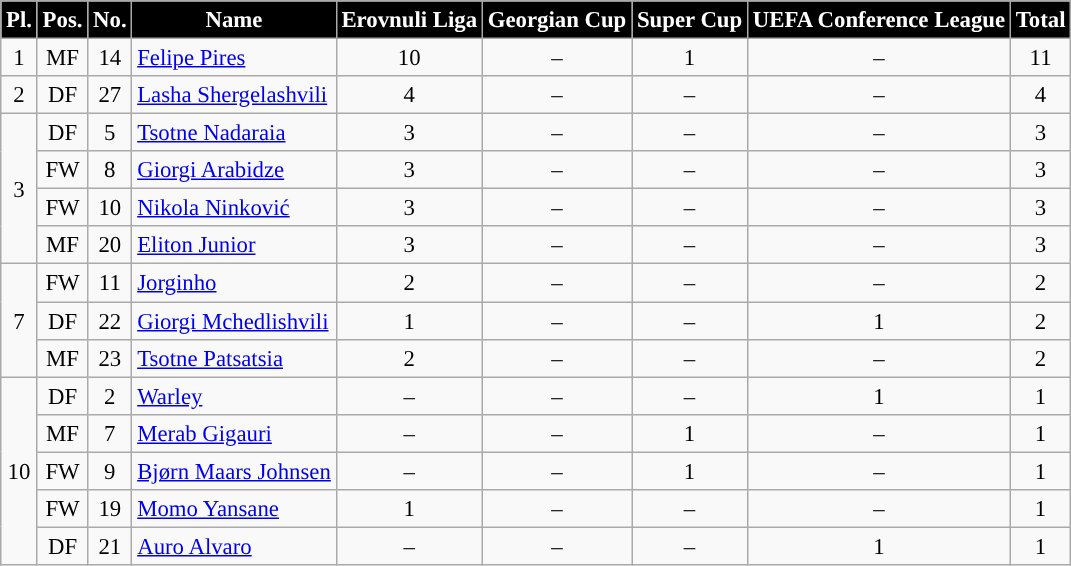<table class="wikitable" style="font-size: 95%; text-align: center;">
<tr>
<th style="background:#000000; color:white; width=30">Pl.</th>
<th style="background:#000000; color:white; width=30">Pos.</th>
<th style="background:#000000; color:white; width=30">No.</th>
<th style="background:#000000; color:white; width=250">Name</th>
<th style="background:#000000; color:white; width=150">Erovnuli Liga</th>
<th style="background:#000000; color:white; width=150">Georgian Cup</th>
<th style="background:#000000; color:white; width=150">Super Cup</th>
<th style="background:#000000; color:white; width=150">UEFA Conference League</th>
<th style="background:#000000; color:white; width=80">Total</th>
</tr>
<tr>
<td>1</td>
<td>MF</td>
<td>14</td>
<td align=left> <a href='#'>Felipe Pires</a></td>
<td>10</td>
<td>–</td>
<td>1</td>
<td>–</td>
<td>11</td>
</tr>
<tr>
<td>2</td>
<td>DF</td>
<td>27</td>
<td align=left> <a href='#'>Lasha Shergelashvili</a></td>
<td>4</td>
<td>–</td>
<td>–</td>
<td>–</td>
<td>4</td>
</tr>
<tr>
<td rowspan="4">3</td>
<td>DF</td>
<td>5</td>
<td align=left> <a href='#'>Tsotne Nadaraia</a></td>
<td>3</td>
<td>–</td>
<td>–</td>
<td>–</td>
<td>3</td>
</tr>
<tr>
<td>FW</td>
<td>8</td>
<td align=left> <a href='#'>Giorgi Arabidze</a></td>
<td>3</td>
<td>–</td>
<td>–</td>
<td>–</td>
<td>3</td>
</tr>
<tr>
<td>FW</td>
<td>10</td>
<td align=left> <a href='#'>Nikola Ninković</a></td>
<td>3</td>
<td>–</td>
<td>–</td>
<td>–</td>
<td>3</td>
</tr>
<tr>
<td>MF</td>
<td>20</td>
<td align=left> <a href='#'>Eliton Junior</a></td>
<td>3</td>
<td>–</td>
<td>–</td>
<td>–</td>
<td>3</td>
</tr>
<tr>
<td rowspan="3">7</td>
<td>FW</td>
<td>11</td>
<td align=left> <a href='#'>Jorginho</a></td>
<td>2</td>
<td>–</td>
<td>–</td>
<td>–</td>
<td>2</td>
</tr>
<tr>
<td>DF</td>
<td>22</td>
<td align=left> <a href='#'>Giorgi Mchedlishvili</a></td>
<td>1</td>
<td>–</td>
<td>–</td>
<td>1</td>
<td>2</td>
</tr>
<tr>
<td>MF</td>
<td>23</td>
<td align="left"> <a href='#'>Tsotne Patsatsia</a></td>
<td>2</td>
<td>–</td>
<td>–</td>
<td>–</td>
<td>2</td>
</tr>
<tr>
<td rowspan="5">10</td>
<td>DF</td>
<td>2</td>
<td align=left> <a href='#'>Warley</a></td>
<td>–</td>
<td>–</td>
<td>–</td>
<td>1</td>
<td>1</td>
</tr>
<tr>
<td>MF</td>
<td>7</td>
<td align=left> <a href='#'>Merab Gigauri</a></td>
<td>–</td>
<td>–</td>
<td>1</td>
<td>–</td>
<td>1</td>
</tr>
<tr>
<td>FW</td>
<td>9</td>
<td align=left> <a href='#'>Bjørn Maars Johnsen</a></td>
<td>–</td>
<td>–</td>
<td>1</td>
<td>–</td>
<td>1</td>
</tr>
<tr>
<td>FW</td>
<td>19</td>
<td align=left> <a href='#'>Momo Yansane</a></td>
<td>1</td>
<td>–</td>
<td>–</td>
<td>–</td>
<td>1</td>
</tr>
<tr>
<td>DF</td>
<td>21</td>
<td align=left> <a href='#'>Auro Alvaro</a></td>
<td>–</td>
<td>–</td>
<td>–</td>
<td>1</td>
<td>1</td>
</tr>
</table>
